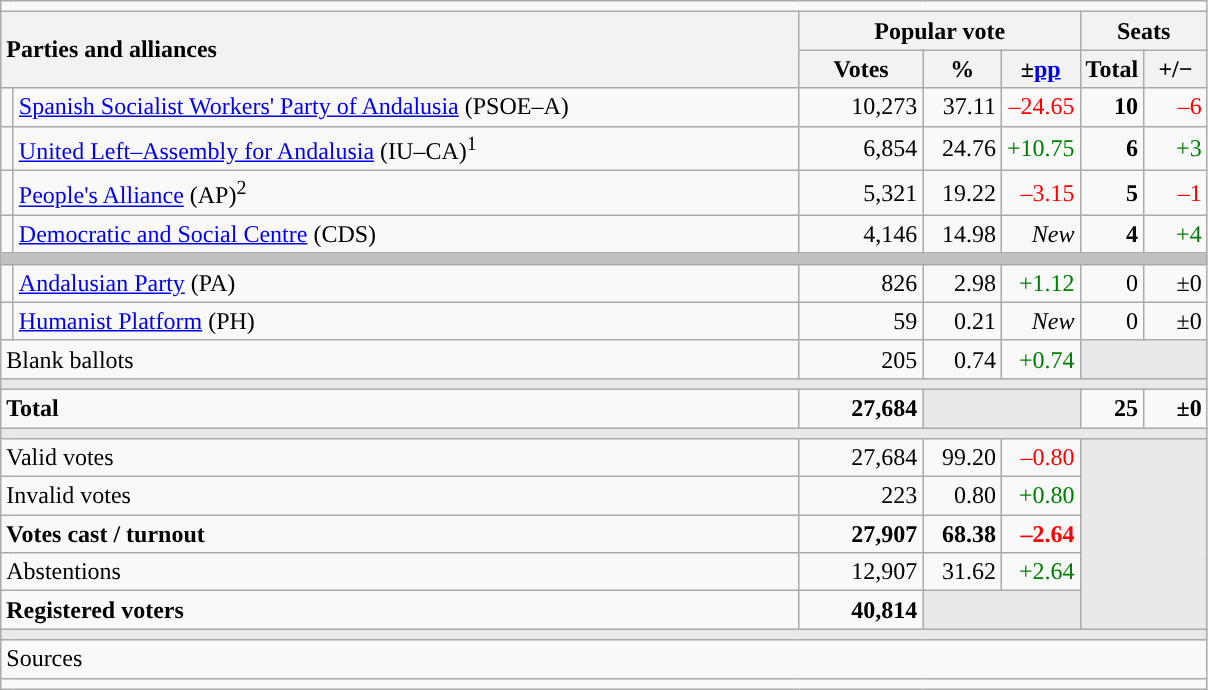<table class="wikitable" style="text-align:right;">
<tr>
<td colspan="7"></td>
</tr>
<tr>
<th style="text-align:left;" rowspan="2" colspan="2" width="525">Parties and alliances</th>
<th colspan="3">Popular vote</th>
<th colspan="2">Seats</th>
</tr>
<tr>
<th width="75">Votes</th>
<th width="45">%</th>
<th width="45">±<a href='#'>pp</a></th>
<th width="35">Total</th>
<th width="35">+/−</th>
</tr>
<tr>
<td width="1" style="color:inherit;background:"></td>
<td align="left"><a href='#'>Spanish Socialist Workers' Party of Andalusia</a> (PSOE–A)</td>
<td>10,273</td>
<td>37.11</td>
<td style="color:red;">–24.65</td>
<td><strong>10</strong></td>
<td style="color:red;">–6</td>
</tr>
<tr>
<td style="color:inherit;background:"></td>
<td align="left"><a href='#'>United Left–Assembly for Andalusia</a> (IU–CA)<sup>1</sup></td>
<td>6,854</td>
<td>24.76</td>
<td style="color:green;">+10.75</td>
<td><strong>6</strong></td>
<td style="color:green;">+3</td>
</tr>
<tr>
<td style="color:inherit;background:"></td>
<td align="left"><a href='#'>People's Alliance</a> (AP)<sup>2</sup></td>
<td>5,321</td>
<td>19.22</td>
<td style="color:red;">–3.15</td>
<td><strong>5</strong></td>
<td style="color:red;">–1</td>
</tr>
<tr>
<td style="color:inherit;background:"></td>
<td align="left"><a href='#'>Democratic and Social Centre</a> (CDS)</td>
<td>4,146</td>
<td>14.98</td>
<td><em>New</em></td>
<td><strong>4</strong></td>
<td style="color:green;">+4</td>
</tr>
<tr>
<td colspan="7" bgcolor="#C0C0C0"></td>
</tr>
<tr>
<td style="color:inherit;background:"></td>
<td align="left"><a href='#'>Andalusian Party</a> (PA)</td>
<td>826</td>
<td>2.98</td>
<td style="color:green;">+1.12</td>
<td>0</td>
<td>±0</td>
</tr>
<tr>
<td style="color:inherit;background:"></td>
<td align="left"><a href='#'>Humanist Platform</a> (PH)</td>
<td>59</td>
<td>0.21</td>
<td><em>New</em></td>
<td>0</td>
<td>±0</td>
</tr>
<tr>
<td align="left" colspan="2">Blank ballots</td>
<td>205</td>
<td>0.74</td>
<td style="color:green;">+0.74</td>
<td bgcolor="#E9E9E9" colspan="2"></td>
</tr>
<tr>
<td colspan="7" bgcolor="#E9E9E9"></td>
</tr>
<tr style="font-weight:bold;">
<td align="left" colspan="2">Total</td>
<td>27,684</td>
<td bgcolor="#E9E9E9" colspan="2"></td>
<td>25</td>
<td>±0</td>
</tr>
<tr>
<td colspan="7" bgcolor="#E9E9E9"></td>
</tr>
<tr>
<td align="left" colspan="2">Valid votes</td>
<td>27,684</td>
<td>99.20</td>
<td style="color:red;">–0.80</td>
<td bgcolor="#E9E9E9" colspan="2" rowspan="5"></td>
</tr>
<tr>
<td align="left" colspan="2">Invalid votes</td>
<td>223</td>
<td>0.80</td>
<td style="color:green;">+0.80</td>
</tr>
<tr style="font-weight:bold;">
<td align="left" colspan="2">Votes cast / turnout</td>
<td>27,907</td>
<td>68.38</td>
<td style="color:red;">–2.64</td>
</tr>
<tr>
<td align="left" colspan="2">Abstentions</td>
<td>12,907</td>
<td>31.62</td>
<td style="color:green;">+2.64</td>
</tr>
<tr style="font-weight:bold;">
<td align="left" colspan="2">Registered voters</td>
<td>40,814</td>
<td bgcolor="#E9E9E9" colspan="2"></td>
</tr>
<tr>
<td colspan="7" bgcolor="#E9E9E9"></td>
</tr>
<tr>
<td align="left" colspan="7">Sources</td>
</tr>
<tr>
<td colspan="7" style="text-align:left; max-width:790px;"></td>
</tr>
</table>
